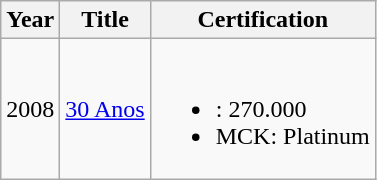<table class="wikitable">
<tr>
<th>Year</th>
<th>Title</th>
<th>Certification</th>
</tr>
<tr>
<td>2008</td>
<td><a href='#'>30 Anos</a></td>
<td><br><ul><li>: 270.000</li><li>MCK: Platinum</li></ul></td>
</tr>
</table>
